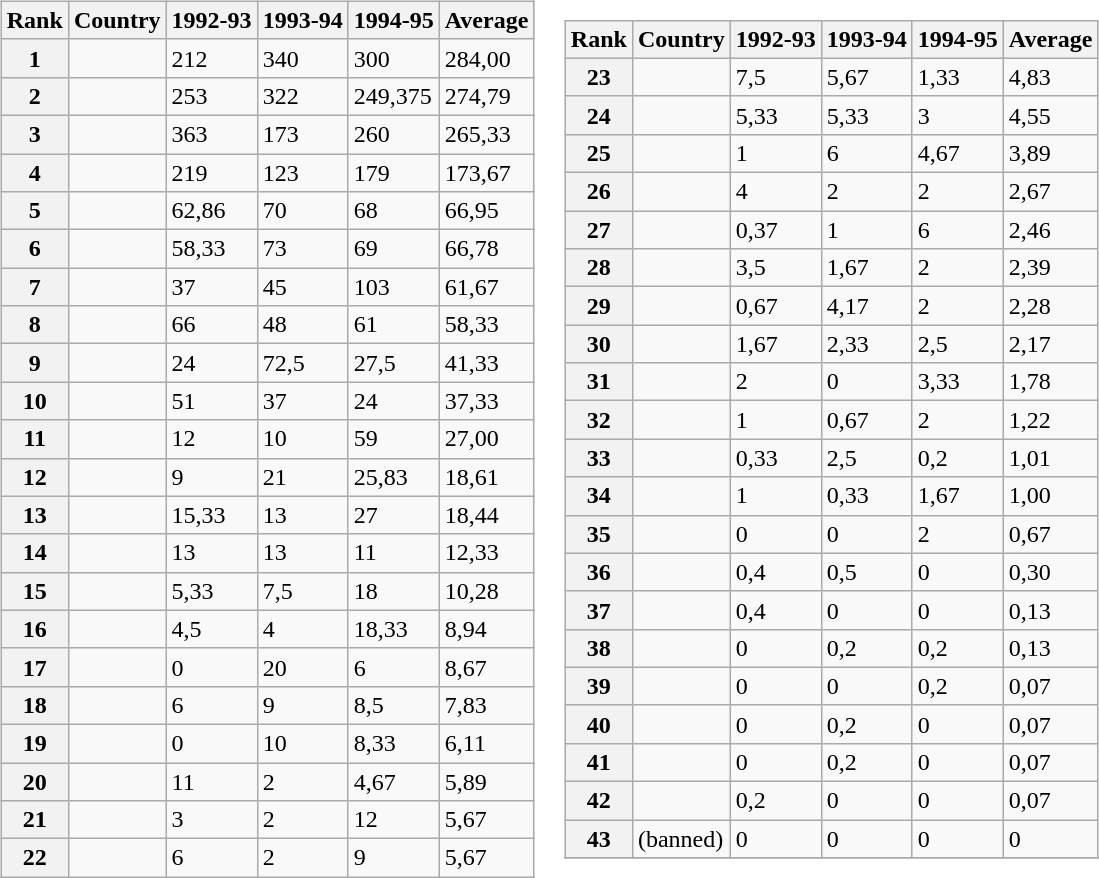<table>
<tr>
<td><br><table class="wikitable">
<tr>
<th>Rank</th>
<th>Country</th>
<th>1992-93</th>
<th>1993-94</th>
<th>1994-95</th>
<th>Average</th>
</tr>
<tr>
<th>1</th>
<td></td>
<td>212</td>
<td>340</td>
<td>300</td>
<td>284,00</td>
</tr>
<tr>
<th>2</th>
<td></td>
<td>253</td>
<td>322</td>
<td>249,375</td>
<td>274,79</td>
</tr>
<tr>
<th>3</th>
<td></td>
<td>363</td>
<td>173</td>
<td>260</td>
<td>265,33</td>
</tr>
<tr>
<th>4</th>
<td></td>
<td>219</td>
<td>123</td>
<td>179</td>
<td>173,67</td>
</tr>
<tr>
<th>5</th>
<td></td>
<td>62,86</td>
<td>70</td>
<td>68</td>
<td>66,95</td>
</tr>
<tr>
<th>6</th>
<td></td>
<td>58,33</td>
<td>73</td>
<td>69</td>
<td>66,78</td>
</tr>
<tr>
<th>7</th>
<td></td>
<td>37</td>
<td>45</td>
<td>103</td>
<td>61,67</td>
</tr>
<tr>
<th>8</th>
<td></td>
<td>66</td>
<td>48</td>
<td>61</td>
<td>58,33</td>
</tr>
<tr>
<th>9</th>
<td></td>
<td>24</td>
<td>72,5</td>
<td>27,5</td>
<td>41,33</td>
</tr>
<tr>
<th>10</th>
<td></td>
<td>51</td>
<td>37</td>
<td>24</td>
<td>37,33</td>
</tr>
<tr>
<th>11</th>
<td></td>
<td>12</td>
<td>10</td>
<td>59</td>
<td>27,00</td>
</tr>
<tr>
<th>12</th>
<td></td>
<td>9</td>
<td>21</td>
<td>25,83</td>
<td>18,61</td>
</tr>
<tr>
<th>13</th>
<td></td>
<td>15,33</td>
<td>13</td>
<td>27</td>
<td>18,44</td>
</tr>
<tr>
<th>14</th>
<td></td>
<td>13</td>
<td>13</td>
<td>11</td>
<td>12,33</td>
</tr>
<tr>
<th>15</th>
<td></td>
<td>5,33</td>
<td>7,5</td>
<td>18</td>
<td>10,28</td>
</tr>
<tr>
<th>16</th>
<td></td>
<td>4,5</td>
<td>4</td>
<td>18,33</td>
<td>8,94</td>
</tr>
<tr>
<th>17</th>
<td></td>
<td>0</td>
<td>20</td>
<td>6</td>
<td>8,67</td>
</tr>
<tr>
<th>18</th>
<td></td>
<td>6</td>
<td>9</td>
<td>8,5</td>
<td>7,83</td>
</tr>
<tr>
<th>19</th>
<td></td>
<td>0</td>
<td>10</td>
<td>8,33</td>
<td>6,11</td>
</tr>
<tr>
<th>20</th>
<td></td>
<td>11</td>
<td>2</td>
<td>4,67</td>
<td>5,89</td>
</tr>
<tr>
<th>21</th>
<td></td>
<td>3</td>
<td>2</td>
<td>12</td>
<td>5,67</td>
</tr>
<tr>
<th>22</th>
<td></td>
<td>6</td>
<td>2</td>
<td>9</td>
<td>5,67</td>
</tr>
</table>
</td>
<td><br><table class="wikitable">
<tr>
<th>Rank</th>
<th>Country</th>
<th>1992-93</th>
<th>1993-94</th>
<th>1994-95</th>
<th>Average</th>
</tr>
<tr>
<th>23</th>
<td></td>
<td>7,5</td>
<td>5,67</td>
<td>1,33</td>
<td>4,83</td>
</tr>
<tr>
<th>24</th>
<td></td>
<td>5,33</td>
<td>5,33</td>
<td>3</td>
<td>4,55</td>
</tr>
<tr>
<th>25</th>
<td></td>
<td>1</td>
<td>6</td>
<td>4,67</td>
<td>3,89</td>
</tr>
<tr>
<th>26</th>
<td></td>
<td>4</td>
<td>2</td>
<td>2</td>
<td>2,67</td>
</tr>
<tr>
<th>27</th>
<td></td>
<td>0,37</td>
<td>1</td>
<td>6</td>
<td>2,46</td>
</tr>
<tr>
<th>28</th>
<td></td>
<td>3,5</td>
<td>1,67</td>
<td>2</td>
<td>2,39</td>
</tr>
<tr>
<th>29</th>
<td></td>
<td>0,67</td>
<td>4,17</td>
<td>2</td>
<td>2,28</td>
</tr>
<tr>
<th>30</th>
<td></td>
<td>1,67</td>
<td>2,33</td>
<td>2,5</td>
<td>2,17</td>
</tr>
<tr>
<th>31</th>
<td></td>
<td>2</td>
<td>0</td>
<td>3,33</td>
<td>1,78</td>
</tr>
<tr>
<th>32</th>
<td></td>
<td>1</td>
<td>0,67</td>
<td>2</td>
<td>1,22</td>
</tr>
<tr>
<th>33</th>
<td></td>
<td>0,33</td>
<td>2,5</td>
<td>0,2</td>
<td>1,01</td>
</tr>
<tr>
<th>34</th>
<td></td>
<td>1</td>
<td>0,33</td>
<td>1,67</td>
<td>1,00</td>
</tr>
<tr>
<th>35</th>
<td></td>
<td>0</td>
<td>0</td>
<td>2</td>
<td>0,67</td>
</tr>
<tr>
<th>36</th>
<td></td>
<td>0,4</td>
<td>0,5</td>
<td>0</td>
<td>0,30</td>
</tr>
<tr>
<th>37</th>
<td></td>
<td>0,4</td>
<td>0</td>
<td>0</td>
<td>0,13</td>
</tr>
<tr>
<th>38</th>
<td></td>
<td>0</td>
<td>0,2</td>
<td>0,2</td>
<td>0,13</td>
</tr>
<tr>
<th>39</th>
<td></td>
<td>0</td>
<td>0</td>
<td>0,2</td>
<td>0,07</td>
</tr>
<tr>
<th>40</th>
<td></td>
<td>0</td>
<td>0,2</td>
<td>0</td>
<td>0,07</td>
</tr>
<tr>
<th>41</th>
<td></td>
<td>0</td>
<td>0,2</td>
<td>0</td>
<td>0,07</td>
</tr>
<tr>
<th>42</th>
<td></td>
<td>0,2</td>
<td>0</td>
<td>0</td>
<td>0,07</td>
</tr>
<tr>
<th>43</th>
<td> (banned)</td>
<td>0</td>
<td>0</td>
<td>0</td>
<td>0</td>
</tr>
<tr>
</tr>
</table>
</td>
</tr>
</table>
